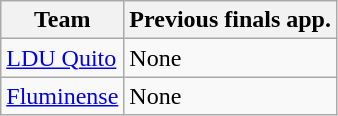<table class="wikitable">
<tr>
<th>Team</th>
<th>Previous finals app.</th>
</tr>
<tr>
<td> <a href='#'>LDU Quito</a></td>
<td>None</td>
</tr>
<tr>
<td> <a href='#'>Fluminense</a></td>
<td>None</td>
</tr>
</table>
